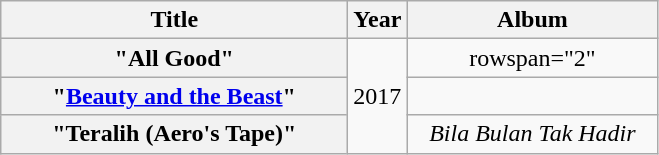<table class="wikitable plainrowheaders" style="text-align:center;">
<tr>
<th scope="col" style="width:14em;">Title</th>
<th scope="col">Year</th>
<th scope="col" style="width:10em;">Album</th>
</tr>
<tr>
<th scope="row">"All Good"<br></th>
<td rowspan="3">2017</td>
<td>rowspan="2" </td>
</tr>
<tr>
<th scope="row">"<a href='#'>Beauty and the Beast</a>"<br></th>
</tr>
<tr>
<th scope="row">"Teralih (Aero's Tape)"<br></th>
<td><em>Bila Bulan Tak Hadir</em></td>
</tr>
</table>
